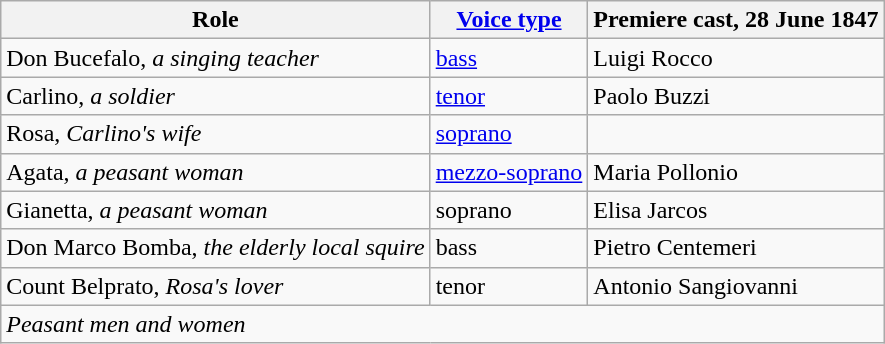<table class="wikitable">
<tr>
<th>Role</th>
<th><a href='#'>Voice type</a></th>
<th>Premiere cast, 28 June 1847</th>
</tr>
<tr>
<td>Don Bucefalo, <em>a singing teacher</em></td>
<td><a href='#'>bass</a></td>
<td>Luigi Rocco</td>
</tr>
<tr>
<td>Carlino, <em>a soldier</em></td>
<td><a href='#'>tenor</a></td>
<td>Paolo Buzzi</td>
</tr>
<tr>
<td>Rosa, <em>Carlino's wife</em></td>
<td><a href='#'>soprano</a></td>
<td></td>
</tr>
<tr>
<td>Agata, <em>a peasant woman</em></td>
<td><a href='#'>mezzo-soprano</a></td>
<td>Maria Pollonio</td>
</tr>
<tr>
<td>Gianetta, <em>a peasant woman</em></td>
<td>soprano</td>
<td>Elisa Jarcos</td>
</tr>
<tr>
<td>Don Marco Bomba, <em>the elderly local squire</em></td>
<td>bass</td>
<td>Pietro Centemeri</td>
</tr>
<tr>
<td>Count Belprato, <em>Rosa's lover</em></td>
<td>tenor</td>
<td>Antonio Sangiovanni</td>
</tr>
<tr>
<td colspan="3"><em>Peasant men and women</em></td>
</tr>
</table>
